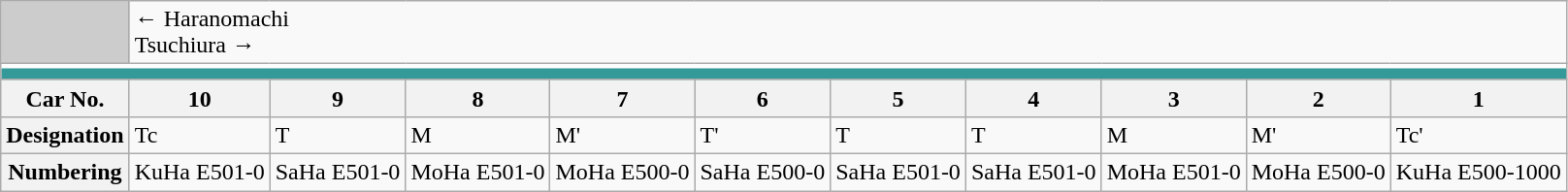<table class="wikitable">
<tr>
<td style="background-color:#ccc;"> </td>
<td colspan="10"><div>← Haranomachi</div><div>Tsuchiura →</div></td>
</tr>
<tr style="line-height: 3px; background-color: #FFFFFF;">
<td colspan="11" style="padding:0; border:0;"> </td>
</tr>
<tr style="line-height: 7px; background-color: #339999;">
<td colspan="11" style="padding:0; border:0;"> </td>
</tr>
<tr>
<th>Car No.</th>
<th>10</th>
<th>9</th>
<th>8</th>
<th>7</th>
<th>6</th>
<th>5</th>
<th>4</th>
<th>3</th>
<th>2</th>
<th>1</th>
</tr>
<tr>
<th>Designation</th>
<td>Tc</td>
<td>T</td>
<td>M</td>
<td>M'</td>
<td>T'</td>
<td>T</td>
<td>T</td>
<td>M</td>
<td>M'</td>
<td>Tc'</td>
</tr>
<tr>
<th>Numbering</th>
<td>KuHa E501-0</td>
<td>SaHa E501-0</td>
<td>MoHa E501-0</td>
<td>MoHa E500-0</td>
<td>SaHa E500-0</td>
<td>SaHa E501-0</td>
<td>SaHa E501-0</td>
<td>MoHa E501-0</td>
<td>MoHa E500-0</td>
<td>KuHa E500-1000</td>
</tr>
</table>
